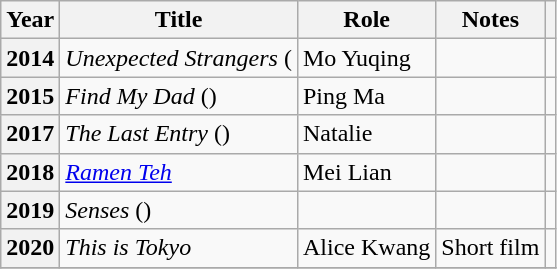<table class="wikitable sortable plainrowheaders">
<tr>
<th scope="col">Year</th>
<th scope="col">Title</th>
<th scope="col">Role</th>
<th scope="col" class="unsortable">Notes</th>
<th scope="col" class="unsortable"></th>
</tr>
<tr>
<th scope="row" rowspan="1">2014</th>
<td><em>Unexpected Strangers</em> (</td>
<td>Mo Yuqing</td>
<td></td>
<td></td>
</tr>
<tr>
<th scope="row" rowspan="1">2015</th>
<td><em>Find My Dad</em> ()</td>
<td>Ping Ma</td>
<td></td>
<td></td>
</tr>
<tr>
<th scope="row" rowspan="1">2017</th>
<td><em>The Last Entry</em> ()</td>
<td>Natalie</td>
<td></td>
<td></td>
</tr>
<tr>
<th scope="row" rowspan="1">2018</th>
<td><em><a href='#'>Ramen Teh</a></em></td>
<td>Mei Lian</td>
<td></td>
<td></td>
</tr>
<tr>
<th scope="row" rowspan="1">2019</th>
<td><em>Senses</em> ()</td>
<td></td>
<td></td>
<td></td>
</tr>
<tr>
<th scope="row" rowspan="1">2020</th>
<td><em>This is Tokyo</em></td>
<td>Alice Kwang</td>
<td>Short film</td>
<td></td>
</tr>
<tr>
</tr>
</table>
